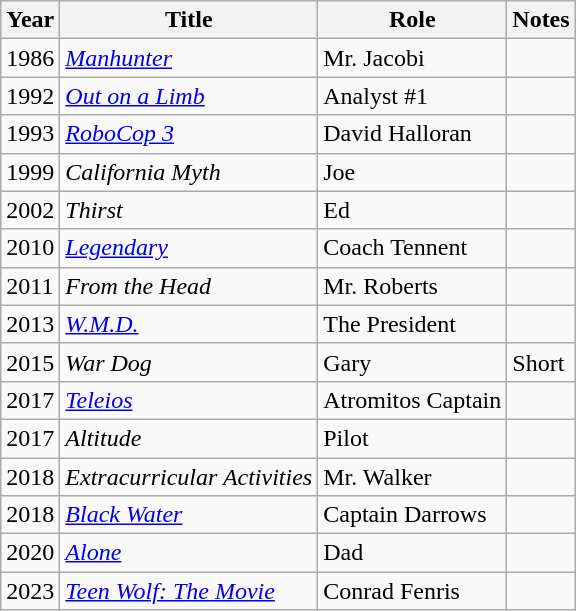<table class="wikitable">
<tr>
<th>Year</th>
<th>Title</th>
<th>Role</th>
<th>Notes</th>
</tr>
<tr>
<td>1986</td>
<td><em><a href='#'>Manhunter</a></em></td>
<td>Mr. Jacobi</td>
<td></td>
</tr>
<tr>
<td>1992</td>
<td><em><a href='#'>Out on a Limb</a></em></td>
<td>Analyst #1</td>
<td></td>
</tr>
<tr>
<td>1993</td>
<td><em><a href='#'>RoboCop 3</a></em></td>
<td>David Halloran</td>
<td></td>
</tr>
<tr>
<td>1999</td>
<td><em>California Myth</em></td>
<td>Joe</td>
<td></td>
</tr>
<tr>
<td>2002</td>
<td><em>Thirst</em></td>
<td>Ed</td>
<td></td>
</tr>
<tr>
<td>2010</td>
<td><em><a href='#'>Legendary</a></em></td>
<td>Coach Tennent</td>
<td></td>
</tr>
<tr>
<td>2011</td>
<td><em>From the Head</em></td>
<td>Mr. Roberts</td>
<td></td>
</tr>
<tr>
<td>2013</td>
<td><em><a href='#'>W.M.D.</a></em></td>
<td>The President</td>
<td></td>
</tr>
<tr>
<td>2015</td>
<td><em>War Dog</em></td>
<td>Gary</td>
<td>Short</td>
</tr>
<tr>
<td>2017</td>
<td><em><a href='#'>Teleios</a></em></td>
<td>Atromitos Captain</td>
<td></td>
</tr>
<tr>
<td>2017</td>
<td><em>Altitude</em></td>
<td>Pilot</td>
<td></td>
</tr>
<tr>
<td>2018</td>
<td><em>Extracurricular Activities</em></td>
<td>Mr. Walker</td>
<td></td>
</tr>
<tr>
<td>2018</td>
<td><em><a href='#'>Black Water</a></em></td>
<td>Captain Darrows</td>
<td></td>
</tr>
<tr>
<td>2020</td>
<td><em><a href='#'>Alone</a></em></td>
<td>Dad</td>
<td></td>
</tr>
<tr>
<td>2023</td>
<td><em><a href='#'>Teen Wolf: The Movie</a></em></td>
<td>Conrad Fenris</td>
<td></td>
</tr>
</table>
